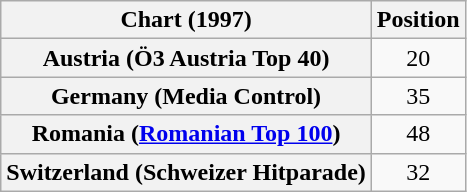<table class="wikitable sortable plainrowheaders" style="text-align:center">
<tr>
<th>Chart (1997)</th>
<th>Position</th>
</tr>
<tr>
<th scope="row">Austria (Ö3 Austria Top 40)</th>
<td>20</td>
</tr>
<tr>
<th scope="row">Germany (Media Control)</th>
<td>35</td>
</tr>
<tr>
<th scope="row">Romania (<a href='#'>Romanian Top 100</a>)</th>
<td>48</td>
</tr>
<tr>
<th scope="row">Switzerland (Schweizer Hitparade)</th>
<td>32</td>
</tr>
</table>
